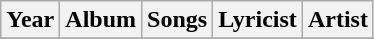<table class="wikitable sortable">
<tr>
<th>Year</th>
<th>Album</th>
<th>Songs</th>
<th>Lyricist</th>
<th>Artist</th>
</tr>
<tr>
</tr>
</table>
